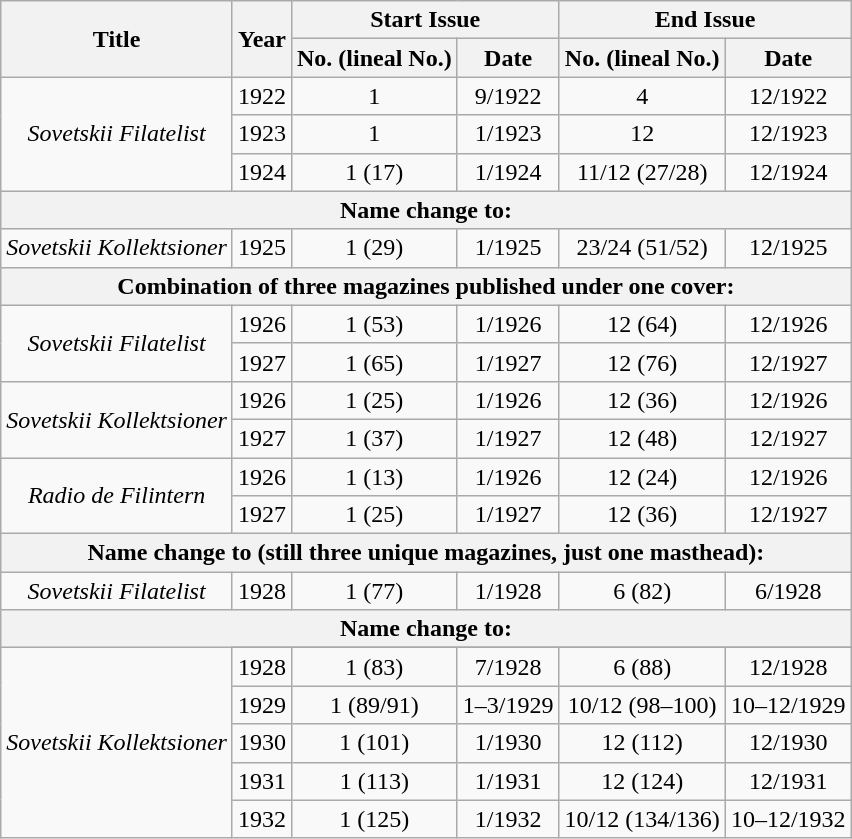<table class="wikitable" style="text-align:center">
<tr>
<th rowspan=2>Title</th>
<th rowspan=2>Year</th>
<th colspan=2>Start Issue</th>
<th colspan=2>End Issue</th>
</tr>
<tr>
<th>No. (lineal No.)</th>
<th>Date</th>
<th>No. (lineal No.)</th>
<th>Date</th>
</tr>
<tr>
<td rowspan=3><em>Sovetskii Filatelist</em></td>
<td>1922</td>
<td>1</td>
<td>9/1922</td>
<td>4</td>
<td>12/1922</td>
</tr>
<tr>
<td>1923</td>
<td>1</td>
<td>1/1923</td>
<td>12</td>
<td>12/1923</td>
</tr>
<tr>
<td>1924</td>
<td>1 (17)</td>
<td>1/1924</td>
<td>11/12 (27/28)</td>
<td>12/1924</td>
</tr>
<tr>
<th colspan=6>Name change to:</th>
</tr>
<tr>
<td><em>Sovetskii Kollektsioner</em></td>
<td>1925</td>
<td>1 (29)</td>
<td>1/1925</td>
<td>23/24 (51/52)</td>
<td>12/1925</td>
</tr>
<tr>
<th colspan=6>Combination of three magazines published under one cover:</th>
</tr>
<tr>
<td rowspan=2><em>Sovetskii Filatelist</em></td>
<td>1926</td>
<td>1 (53)</td>
<td>1/1926</td>
<td>12 (64)</td>
<td>12/1926</td>
</tr>
<tr>
<td>1927</td>
<td>1 (65)</td>
<td>1/1927</td>
<td>12 (76)</td>
<td>12/1927</td>
</tr>
<tr>
<td rowspan=2><em>Sovetskii Kollektsioner</em></td>
<td>1926</td>
<td>1 (25)</td>
<td>1/1926</td>
<td>12 (36)</td>
<td>12/1926</td>
</tr>
<tr>
<td>1927</td>
<td>1 (37)</td>
<td>1/1927</td>
<td>12 (48)</td>
<td>12/1927</td>
</tr>
<tr>
<td rowspan=2><em>Radio de Filintern</em></td>
<td>1926</td>
<td>1 (13)</td>
<td>1/1926</td>
<td>12 (24)</td>
<td>12/1926</td>
</tr>
<tr>
<td>1927</td>
<td>1 (25)</td>
<td>1/1927</td>
<td>12 (36)</td>
<td>12/1927</td>
</tr>
<tr>
<th colspan=6>Name change to (still three unique magazines, just one masthead):</th>
</tr>
<tr>
<td><em>Sovetskii Filatelist</em></td>
<td>1928</td>
<td>1 (77)</td>
<td>1/1928</td>
<td>6 (82)</td>
<td>6/1928</td>
</tr>
<tr>
<th colspan=6>Name change to:</th>
</tr>
<tr>
<td rowspan=6><em>Sovetskii Kollektsioner</em></td>
</tr>
<tr>
<td>1928</td>
<td>1 (83)</td>
<td>7/1928</td>
<td>6 (88)</td>
<td>12/1928</td>
</tr>
<tr>
<td>1929</td>
<td>1 (89/91)</td>
<td>1–3/1929</td>
<td>10/12 (98–100)</td>
<td>10–12/1929</td>
</tr>
<tr>
<td>1930</td>
<td>1 (101)</td>
<td>1/1930</td>
<td>12 (112)</td>
<td>12/1930</td>
</tr>
<tr>
<td>1931</td>
<td>1 (113)</td>
<td>1/1931</td>
<td>12 (124)</td>
<td>12/1931</td>
</tr>
<tr>
<td>1932</td>
<td>1 (125)</td>
<td>1/1932</td>
<td>10/12 (134/136)</td>
<td>10–12/1932</td>
</tr>
</table>
